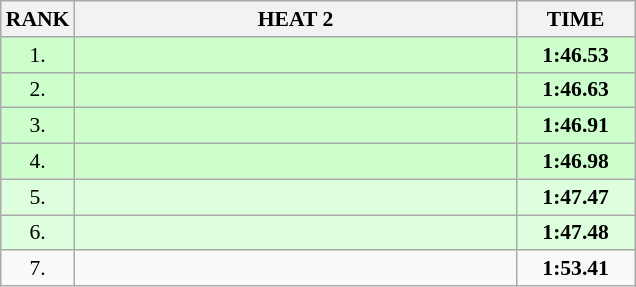<table class="wikitable" style="border-collapse: collapse; font-size: 90%;">
<tr>
<th>RANK</th>
<th style="width: 20em">HEAT 2</th>
<th style="width: 5em">TIME</th>
</tr>
<tr style="background:#ccffcc;">
<td align="center">1.</td>
<td></td>
<td align="center"><strong>1:46.53</strong></td>
</tr>
<tr style="background:#ccffcc;">
<td align="center">2.</td>
<td></td>
<td align="center"><strong>1:46.63</strong></td>
</tr>
<tr style="background:#ccffcc;">
<td align="center">3.</td>
<td></td>
<td align="center"><strong>1:46.91</strong></td>
</tr>
<tr style="background:#ccffcc;">
<td align="center">4.</td>
<td></td>
<td align="center"><strong>1:46.98</strong></td>
</tr>
<tr style="background:#ddffdd;">
<td align="center">5.</td>
<td></td>
<td align="center"><strong>1:47.47</strong></td>
</tr>
<tr style="background:#ddffdd;">
<td align="center">6.</td>
<td></td>
<td align="center"><strong>1:47.48</strong></td>
</tr>
<tr>
<td align="center">7.</td>
<td></td>
<td align="center"><strong>1:53.41</strong></td>
</tr>
</table>
